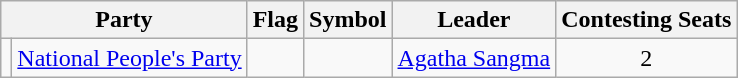<table class="wikitable" style="text-align:center">
<tr>
<th colspan="2">Party</th>
<th>Flag</th>
<th>Symbol</th>
<th>Leader</th>
<th>Contesting Seats</th>
</tr>
<tr>
<td></td>
<td><a href='#'>National People's Party</a></td>
<td></td>
<td></td>
<td><a href='#'>Agatha Sangma</a></td>
<td>2</td>
</tr>
</table>
